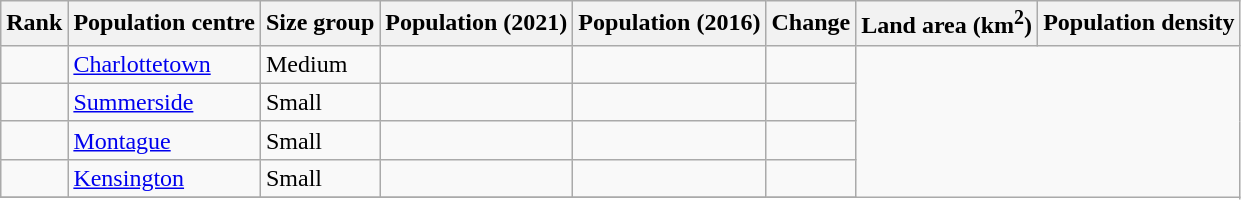<table class="wikitable sortable">
<tr>
<th>Rank</th>
<th>Population centre</th>
<th>Size group</th>
<th>Population (2021)</th>
<th>Population (2016)</th>
<th>Change</th>
<th>Land area (km<sup>2</sup>)</th>
<th>Population density</th>
</tr>
<tr>
<td scope=row align=center></td>
<td><a href='#'>Charlottetown</a></td>
<td>Medium</td>
<td></td>
<td align=center></td>
<td align=center></td>
</tr>
<tr>
<td scope=row align=center></td>
<td><a href='#'>Summerside</a></td>
<td>Small</td>
<td></td>
<td align=center></td>
<td align=center></td>
</tr>
<tr>
<td scope=row align=center></td>
<td><a href='#'>Montague</a></td>
<td>Small</td>
<td></td>
<td align=center></td>
<td align=center></td>
</tr>
<tr>
<td scope=row align=center></td>
<td><a href='#'>Kensington</a></td>
<td>Small</td>
<td></td>
<td align=center></td>
<td align=center></td>
</tr>
<tr>
</tr>
</table>
